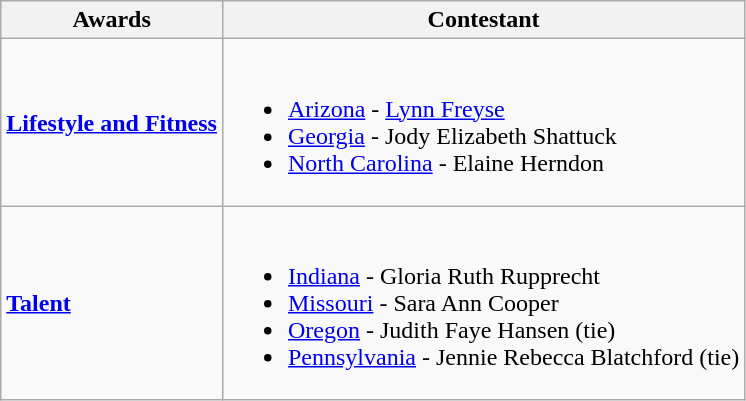<table class="wikitable">
<tr>
<th>Awards</th>
<th>Contestant</th>
</tr>
<tr>
<td><strong><a href='#'>Lifestyle and Fitness</a></strong></td>
<td><br><ul><li> <a href='#'>Arizona</a> - <a href='#'>Lynn Freyse</a></li><li> <a href='#'>Georgia</a> - Jody Elizabeth Shattuck</li><li> <a href='#'>North Carolina</a> - Elaine Herndon</li></ul></td>
</tr>
<tr>
<td><strong><a href='#'>Talent</a></strong></td>
<td><br><ul><li> <a href='#'>Indiana</a> - Gloria Ruth Rupprecht</li><li> <a href='#'>Missouri</a> - Sara Ann Cooper</li><li> <a href='#'>Oregon</a> - Judith Faye Hansen (tie)</li><li> <a href='#'>Pennsylvania</a> - Jennie Rebecca Blatchford (tie)</li></ul></td>
</tr>
</table>
